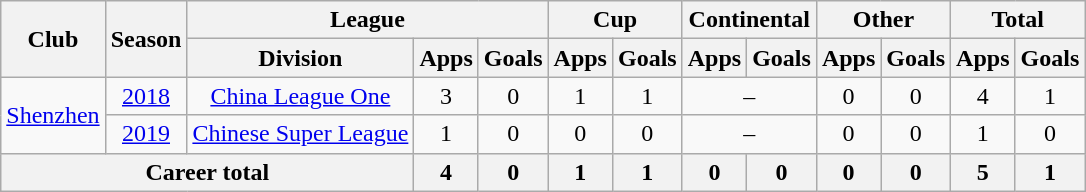<table class="wikitable" style="text-align: center">
<tr>
<th rowspan="2">Club</th>
<th rowspan="2">Season</th>
<th colspan="3">League</th>
<th colspan="2">Cup</th>
<th colspan="2">Continental</th>
<th colspan="2">Other</th>
<th colspan="2">Total</th>
</tr>
<tr>
<th>Division</th>
<th>Apps</th>
<th>Goals</th>
<th>Apps</th>
<th>Goals</th>
<th>Apps</th>
<th>Goals</th>
<th>Apps</th>
<th>Goals</th>
<th>Apps</th>
<th>Goals</th>
</tr>
<tr>
<td rowspan="2"><a href='#'>Shenzhen</a></td>
<td><a href='#'>2018</a></td>
<td><a href='#'>China League One</a></td>
<td>3</td>
<td>0</td>
<td>1</td>
<td>1</td>
<td colspan="2">–</td>
<td>0</td>
<td>0</td>
<td>4</td>
<td>1</td>
</tr>
<tr>
<td><a href='#'>2019</a></td>
<td><a href='#'>Chinese Super League</a></td>
<td>1</td>
<td>0</td>
<td>0</td>
<td>0</td>
<td colspan="2">–</td>
<td>0</td>
<td>0</td>
<td>1</td>
<td>0</td>
</tr>
<tr>
<th colspan=3>Career total</th>
<th>4</th>
<th>0</th>
<th>1</th>
<th>1</th>
<th>0</th>
<th>0</th>
<th>0</th>
<th>0</th>
<th>5</th>
<th>1</th>
</tr>
</table>
